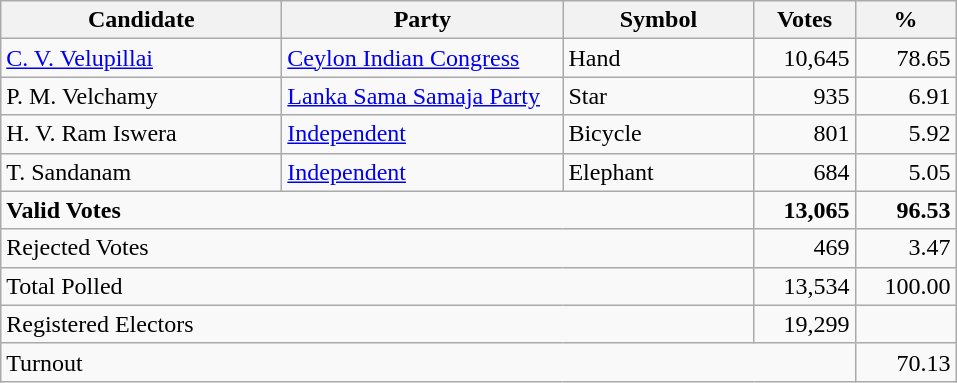<table class="wikitable" border="1" style="text-align:right;">
<tr>
<th align=left width="180">Candidate</th>
<th align=left width="180">Party</th>
<th align=left width="120">Symbol</th>
<th align=left width="60">Votes</th>
<th align=left width="60">%</th>
</tr>
<tr>
<td align=left><a href='#'>C. V. Velupillai</a></td>
<td align=left><a href='#'>Ceylon Indian Congress</a></td>
<td align=left>Hand</td>
<td align=right>10,645</td>
<td align=right>78.65</td>
</tr>
<tr>
<td align=left>P. M. Velchamy</td>
<td align=left><a href='#'>Lanka Sama Samaja Party</a></td>
<td align=left>Star</td>
<td align=right>935</td>
<td align=right>6.91</td>
</tr>
<tr>
<td align=left>H. V. Ram Iswera</td>
<td align=left><a href='#'>Independent</a></td>
<td align=left>Bicycle</td>
<td align=right>801</td>
<td align=right>5.92</td>
</tr>
<tr>
<td align=left>T. Sandanam</td>
<td align=left><a href='#'>Independent</a></td>
<td align=left>Elephant</td>
<td align=right>684</td>
<td align=right>5.05</td>
</tr>
<tr>
<td align=left colspan=3><strong>Valid Votes</strong></td>
<td align=right><strong>13,065</strong></td>
<td align=right><strong>96.53</strong></td>
</tr>
<tr>
<td align=left colspan=3>Rejected Votes</td>
<td align=right>469</td>
<td align=right>3.47</td>
</tr>
<tr>
<td align=left colspan=3>Total Polled</td>
<td align=right>13,534</td>
<td align=right>100.00</td>
</tr>
<tr>
<td align=left colspan=3>Registered Electors</td>
<td align=right>19,299</td>
<td></td>
</tr>
<tr>
<td align=left colspan=4>Turnout</td>
<td align=right>70.13</td>
</tr>
</table>
